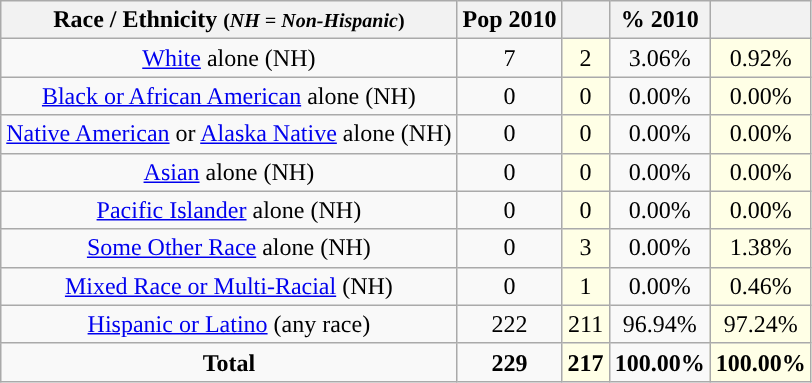<table class="wikitable" style="text-align:center;">
<tr>
<th>Race / Ethnicity <small>(<em>NH = Non-Hispanic</em>)</small></th>
<th>Pop 2010</th>
<th></th>
<th>% 2010</th>
<th></th>
</tr>
<tr>
<td><a href='#'>White</a> alone (NH)</td>
<td>7</td>
<td style='background: #ffffe6;'>2</td>
<td>3.06%</td>
<td style='background: #ffffe6;'>0.92%</td>
</tr>
<tr>
<td><a href='#'>Black or African American</a> alone (NH)</td>
<td>0</td>
<td style='background: #ffffe6;'>0</td>
<td>0.00%</td>
<td style='background: #ffffe6;'>0.00%</td>
</tr>
<tr>
<td><a href='#'>Native American</a> or <a href='#'>Alaska Native</a> alone (NH)</td>
<td>0</td>
<td style='background: #ffffe6;'>0</td>
<td>0.00%</td>
<td style='background: #ffffe6;'>0.00%</td>
</tr>
<tr>
<td><a href='#'>Asian</a> alone (NH)</td>
<td>0</td>
<td style='background: #ffffe6;'>0</td>
<td>0.00%</td>
<td style='background: #ffffe6;'>0.00%</td>
</tr>
<tr>
<td><a href='#'>Pacific Islander</a> alone (NH)</td>
<td>0</td>
<td style='background: #ffffe6;'>0</td>
<td>0.00%</td>
<td style='background: #ffffe6;'>0.00%</td>
</tr>
<tr>
<td><a href='#'>Some Other Race</a> alone (NH)</td>
<td>0</td>
<td style='background: #ffffe6;'>3</td>
<td>0.00%</td>
<td style='background: #ffffe6;'>1.38%</td>
</tr>
<tr>
<td><a href='#'>Mixed Race or Multi-Racial</a> (NH)</td>
<td>0</td>
<td style='background: #ffffe6;'>1</td>
<td>0.00%</td>
<td style='background: #ffffe6;'>0.46%</td>
</tr>
<tr>
<td><a href='#'>Hispanic or Latino</a> (any race)</td>
<td>222</td>
<td style='background: #ffffe6;'>211</td>
<td>96.94%</td>
<td style='background: #ffffe6;'>97.24%</td>
</tr>
<tr>
<td><strong>Total</strong></td>
<td><strong>229</strong></td>
<td style='background: #ffffe6;'><strong>217</strong></td>
<td><strong>100.00%</strong></td>
<td style='background: #ffffe6;'><strong>100.00%</strong></td>
</tr>
</table>
